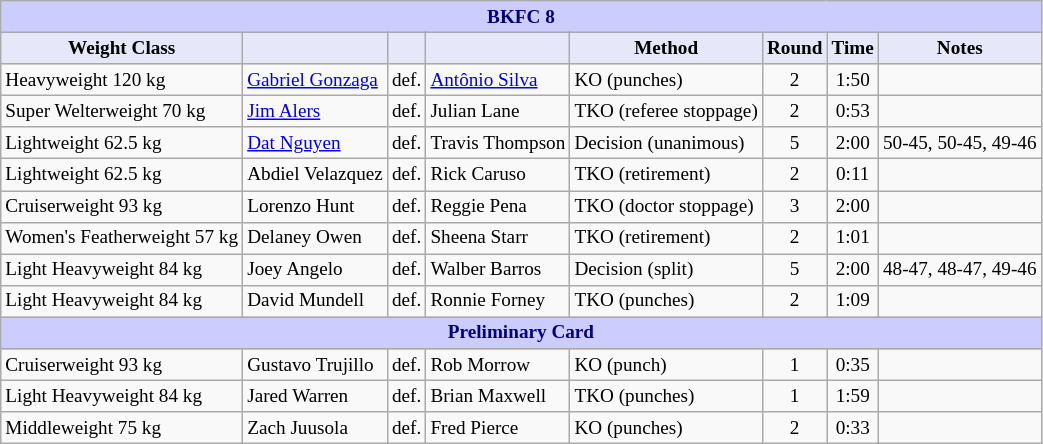<table class="wikitable" style="font-size: 80%;">
<tr>
<th colspan="8" style="background-color: #ccf; color: #000080; text-align: center;"><strong>BKFC 8</strong></th>
</tr>
<tr>
<th colspan="1" style="background-color: #E6E8FA; color: #000000; text-align: center;">Weight Class</th>
<th colspan="1" style="background-color: #E6E8FA; color: #000000; text-align: center;"></th>
<th colspan="1" style="background-color: #E6E8FA; color: #000000; text-align: center;"></th>
<th colspan="1" style="background-color: #E6E8FA; color: #000000; text-align: center;"></th>
<th colspan="1" style="background-color: #E6E8FA; color: #000000; text-align: center;">Method</th>
<th colspan="1" style="background-color: #E6E8FA; color: #000000; text-align: center;">Round</th>
<th colspan="1" style="background-color: #E6E8FA; color: #000000; text-align: center;">Time</th>
<th colspan="1" style="background-color: #E6E8FA; color: #000000; text-align: center;">Notes</th>
</tr>
<tr>
<td>Heavyweight 120 kg</td>
<td> <a href='#'>Gabriel Gonzaga</a></td>
<td align=center>def.</td>
<td> <a href='#'>Antônio Silva</a></td>
<td>KO (punches)</td>
<td align=center>2</td>
<td align=center>1:50</td>
<td></td>
</tr>
<tr>
<td>Super Welterweight 70 kg</td>
<td> <a href='#'>Jim Alers</a></td>
<td align=center>def.</td>
<td> Julian Lane</td>
<td>TKO (referee stoppage)</td>
<td align=center>2</td>
<td align=center>0:53</td>
<td></td>
</tr>
<tr>
<td>Lightweight 62.5 kg</td>
<td> <a href='#'>Dat Nguyen</a></td>
<td align=center>def.</td>
<td> Travis Thompson</td>
<td>Decision (unanimous)</td>
<td align=center>5</td>
<td align=center>2:00</td>
<td>50-45, 50-45, 49-46</td>
</tr>
<tr>
<td>Lightweight 62.5 kg</td>
<td> Abdiel Velazquez</td>
<td align=center>def.</td>
<td> Rick Caruso</td>
<td>TKO (retirement)</td>
<td align=center>2</td>
<td align=center>0:11</td>
<td></td>
</tr>
<tr>
<td>Cruiserweight 93 kg</td>
<td> Lorenzo Hunt</td>
<td align=center>def.</td>
<td> Reggie Pena</td>
<td>TKO (doctor stoppage)</td>
<td align=center>3</td>
<td align=center>2:00</td>
<td></td>
</tr>
<tr>
<td>Women's Featherweight 57 kg</td>
<td> Delaney Owen</td>
<td align=center>def.</td>
<td> Sheena Starr</td>
<td>TKO (retirement)</td>
<td align=center>2</td>
<td align=center>1:01</td>
<td></td>
</tr>
<tr>
<td>Light Heavyweight 84 kg</td>
<td> Joey Angelo</td>
<td align=center>def.</td>
<td> Walber Barros</td>
<td>Decision (split)</td>
<td align=center>5</td>
<td align=center>2:00</td>
<td>48-47, 48-47, 49-46</td>
</tr>
<tr>
<td>Light Heavyweight 84 kg</td>
<td> David Mundell</td>
<td align=center>def.</td>
<td> Ronnie Forney</td>
<td>TKO (punches)</td>
<td align=center>2</td>
<td align=center>1:09</td>
<td></td>
</tr>
<tr>
<th colspan="8" style="background-color: #ccf; color: #000080; text-align: center;"><strong>Preliminary Card</strong></th>
</tr>
<tr>
<td>Cruiserweight 93 kg</td>
<td> Gustavo Trujillo</td>
<td align=center>def.</td>
<td> Rob Morrow</td>
<td>KO (punch)</td>
<td align=center>1</td>
<td align=center>0:35</td>
<td></td>
</tr>
<tr>
<td>Light Heavyweight 84 kg</td>
<td> Jared Warren</td>
<td align=center>def.</td>
<td> Brian Maxwell</td>
<td>TKO (punches)</td>
<td align=center>1</td>
<td align=center>1:59</td>
<td></td>
</tr>
<tr>
<td>Middleweight 75 kg</td>
<td> Zach Juusola</td>
<td align=center>def.</td>
<td> Fred Pierce</td>
<td>KO (punches)</td>
<td align=center>2</td>
<td align=center>0:33</td>
<td></td>
</tr>
</table>
